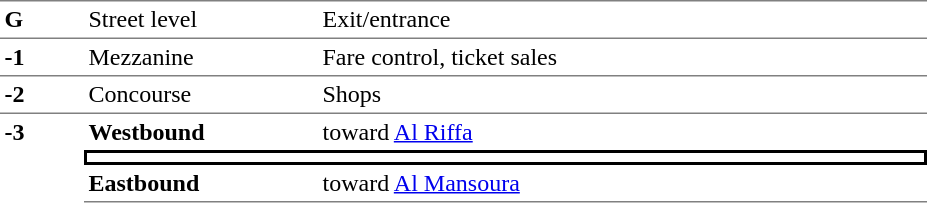<table table border=0 cellspacing=0 cellpadding=3>
<tr>
<td style="border-top:solid 1px gray; border-bottom:solid 1px gray; vertical-align:top;" width=50><strong>G</strong></td>
<td style="border-top:solid 1px gray; border-bottom:solid 1px gray; vertical-align:top;" width=150>Street level</td>
<td style="border-top:solid 1px gray; border-bottom:solid 1px gray; vertical-align:top;" colspan=2 width=400>Exit/entrance</td>
</tr>
<tr>
<td style="vertical-align:top; border-bottom:solid 1px gray;"><strong>-1</strong></td>
<td style="vertical-align:top; border-bottom:solid 1px gray;">Mezzanine</td>
<td style="vertical-align:top; border-bottom:solid 1px gray;" colspan=2>Fare control, ticket sales</td>
</tr>
<tr>
<td style="vertical-align:top;"><strong>-2</strong></td>
<td style="vertical-align:top;">Concourse</td>
<td style="vertical-align:top;" colspan=2>Shops</td>
</tr>
<tr>
<td rowspan=9 style="border-top:solid 1px gray; vertical-align:top;"><strong>-3</strong></td>
<td style="border-bottom:solid 0px gray; border-top:solid 1px gray;"><strong>Westbound</strong></td>
<td style="border-bottom:solid 0px gray; border-top:solid 1px gray;"> toward <a href='#'>Al Riffa</a></td>
</tr>
<tr>
<td style="border-top:solid 2px black;border-right:solid 2px black;border-left:solid 2px black;border-bottom:solid 2px black;text-align:center;" colspan=2></td>
</tr>
<tr>
<td style="border-bottom:solid 1px gray;"><strong>Eastbound</strong></td>
<td style="border-bottom:solid 1px gray;"> toward <a href='#'>Al Mansoura</a></td>
</tr>
</table>
